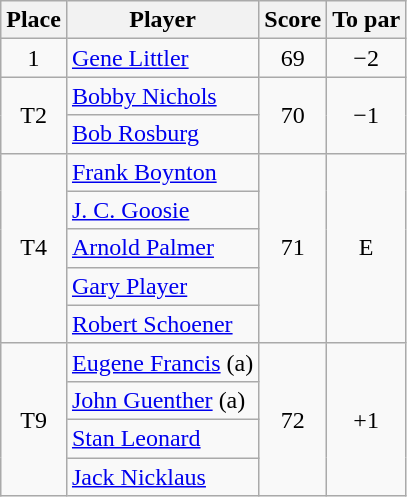<table class=wikitable>
<tr>
<th>Place</th>
<th>Player</th>
<th>Score</th>
<th>To par</th>
</tr>
<tr>
<td align=center>1</td>
<td> <a href='#'>Gene Littler</a></td>
<td align=center>69</td>
<td align=center>−2</td>
</tr>
<tr>
<td align=center rowspan=2>T2</td>
<td> <a href='#'>Bobby Nichols</a></td>
<td rowspan=2 align=center>70</td>
<td rowspan=2 align=center>−1</td>
</tr>
<tr>
<td> <a href='#'>Bob Rosburg</a></td>
</tr>
<tr>
<td align=center rowspan=5>T4</td>
<td> <a href='#'>Frank Boynton</a></td>
<td rowspan=5 align=center>71</td>
<td rowspan=5 align=center>E</td>
</tr>
<tr>
<td> <a href='#'>J. C. Goosie</a></td>
</tr>
<tr>
<td> <a href='#'>Arnold Palmer</a></td>
</tr>
<tr>
<td> <a href='#'>Gary Player</a></td>
</tr>
<tr>
<td> <a href='#'>Robert Schoener</a></td>
</tr>
<tr>
<td rowspan=4 align=center>T9</td>
<td> <a href='#'>Eugene Francis</a> (a)</td>
<td rowspan=4 align=center>72</td>
<td rowspan=4 align=center>+1</td>
</tr>
<tr>
<td> <a href='#'>John Guenther</a> (a)</td>
</tr>
<tr>
<td> <a href='#'>Stan Leonard</a></td>
</tr>
<tr>
<td> <a href='#'>Jack Nicklaus</a></td>
</tr>
</table>
